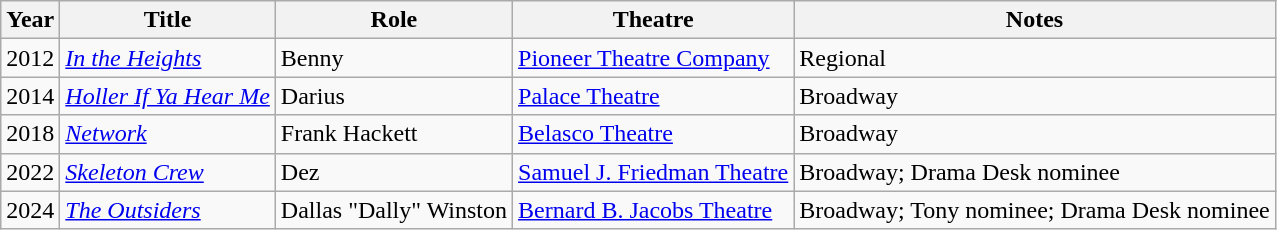<table class="wikitable sortable">
<tr>
<th>Year</th>
<th>Title</th>
<th>Role</th>
<th class="unsortable">Theatre</th>
<th>Notes</th>
</tr>
<tr>
<td>2012</td>
<td><em><a href='#'>In the Heights</a></em></td>
<td>Benny</td>
<td><a href='#'>Pioneer Theatre Company</a></td>
<td>Regional</td>
</tr>
<tr>
<td>2014</td>
<td><a href='#'><em>Holler If Ya Hear Me</em></a></td>
<td>Darius</td>
<td><a href='#'>Palace Theatre</a></td>
<td>Broadway</td>
</tr>
<tr>
<td>2018</td>
<td><a href='#'><em>Network</em></a></td>
<td>Frank Hackett</td>
<td><a href='#'>Belasco Theatre</a></td>
<td>Broadway</td>
</tr>
<tr>
<td>2022</td>
<td><a href='#'><em>Skeleton Crew</em></a></td>
<td>Dez</td>
<td><a href='#'>Samuel J. Friedman Theatre</a></td>
<td>Broadway; Drama Desk nominee</td>
</tr>
<tr>
<td>2024</td>
<td><a href='#'><em>The Outsiders</em></a></td>
<td>Dallas "Dally" Winston</td>
<td><a href='#'>Bernard B. Jacobs Theatre</a></td>
<td>Broadway; Tony nominee; Drama Desk nominee</td>
</tr>
</table>
